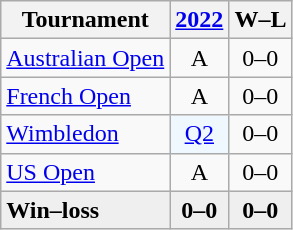<table class="wikitable" style=text-align:center>
<tr>
<th>Tournament</th>
<th><a href='#'>2022</a></th>
<th>W–L</th>
</tr>
<tr>
<td align=left><a href='#'>Australian Open</a></td>
<td>A</td>
<td>0–0</td>
</tr>
<tr>
<td align=left><a href='#'>French Open</a></td>
<td>A</td>
<td>0–0</td>
</tr>
<tr>
<td align=left><a href='#'>Wimbledon</a></td>
<td bgcolor=f0f8ff><a href='#'>Q2</a></td>
<td>0–0</td>
</tr>
<tr>
<td align=left><a href='#'>US Open</a></td>
<td>A</td>
<td>0–0</td>
</tr>
<tr style=background:#efefef;font-weight:bold>
<td align=left>Win–loss</td>
<td>0–0</td>
<td>0–0</td>
</tr>
</table>
